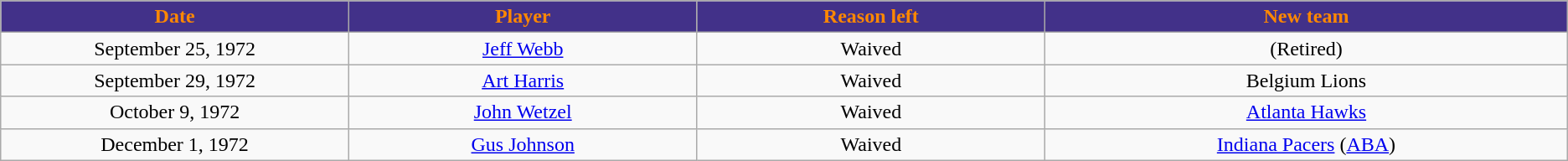<table class="wikitable sortable sortable">
<tr>
<th style="background:#423189; color:#FF8800" width="10%">Date</th>
<th style="background:#423189; color:#FF8800" width="10%">Player</th>
<th style="background:#423189; color:#FF8800" width="10%">Reason left</th>
<th style="background:#423189; color:#FF8800" width="15%">New team</th>
</tr>
<tr style="text-align: center">
<td>September 25, 1972</td>
<td><a href='#'>Jeff Webb</a></td>
<td>Waived</td>
<td> (Retired)</td>
</tr>
<tr style="text-align: center">
<td>September 29, 1972</td>
<td><a href='#'>Art Harris</a></td>
<td>Waived</td>
<td>Belgium Lions</td>
</tr>
<tr style="text-align: center">
<td>October 9, 1972</td>
<td><a href='#'>John Wetzel</a></td>
<td>Waived</td>
<td><a href='#'>Atlanta Hawks</a></td>
</tr>
<tr style="text-align: center">
<td>December 1, 1972</td>
<td><a href='#'>Gus Johnson</a></td>
<td>Waived</td>
<td><a href='#'>Indiana Pacers</a> (<a href='#'>ABA</a>)</td>
</tr>
</table>
